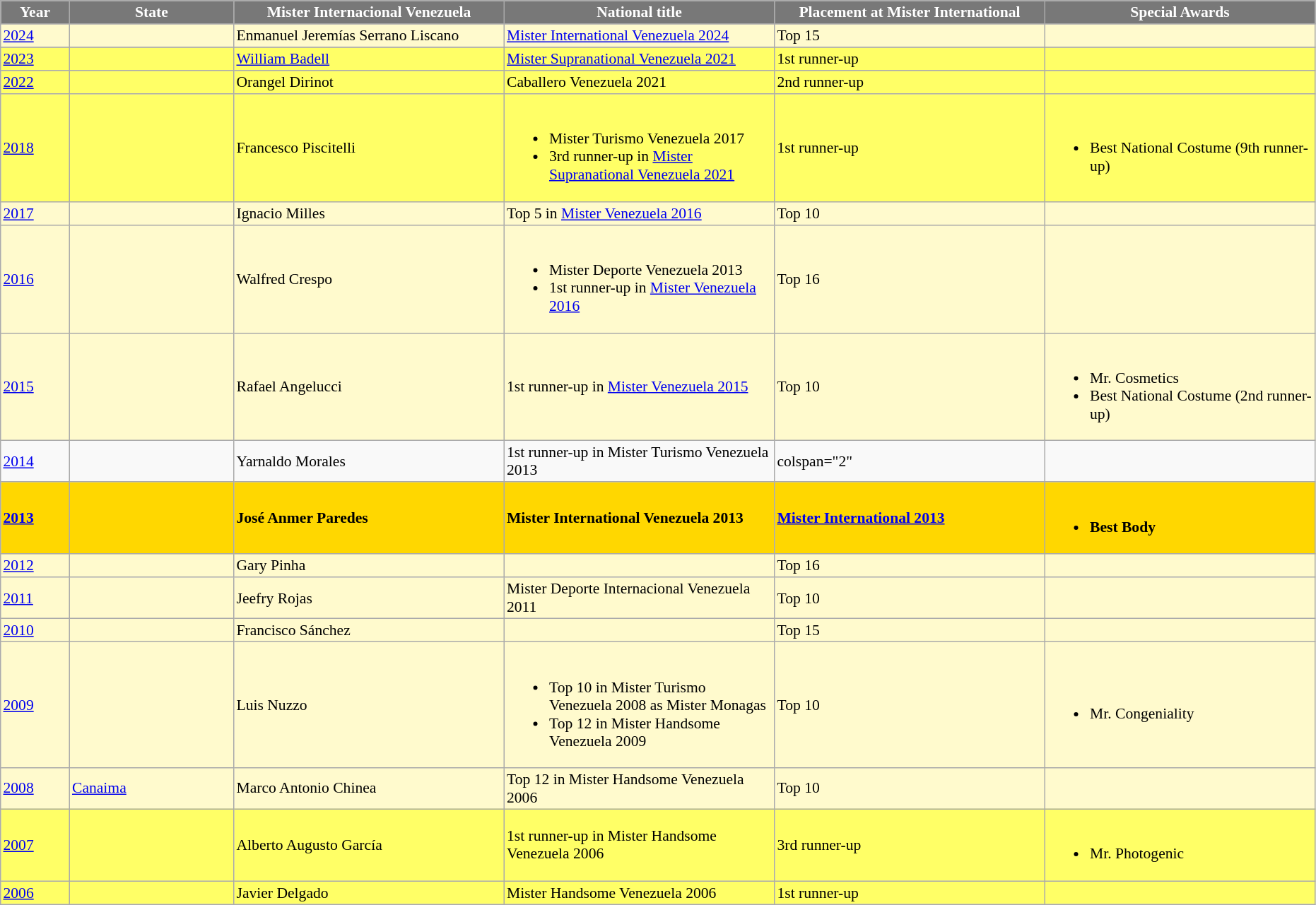<table class="sortable" border="5" cellpadding="2" cellspacing="0" align=" 0 1em 0 0" style="background: #f9f9f9; border: 1px #aaa solid; border-collapse: collapse; font-size: 90%">
<tr>
<th width="60" style="background-color:#787878;color:#FFFFFF;">Year</th>
<th width="150" style="background-color:#787878;color:#FFFFFF;">State</th>
<th width="250" style="background-color:#787878;color:#FFFFFF;">Mister Internacional Venezuela</th>
<th width="250" style="background-color:#787878;color:#FFFFFF;">National title</th>
<th width="250" style="background-color:#787878;color:#FFFFFF;">Placement at Mister International</th>
<th width="250" style="background-color:#787878;color:#FFFFFF;">Special Awards</th>
</tr>
<tr bgcolor="#FFFACD">
<td><a href='#'>2024</a></td>
<td></td>
<td>Enmanuel Jeremías Serrano Liscano</td>
<td><a href='#'>Mister International Venezuela 2024</a></td>
<td>Top 15</td>
<td></td>
</tr>
<tr>
</tr>
<tr bgcolor="#FFFF66">
<td><a href='#'>2023</a></td>
<td></td>
<td><a href='#'>William Badell</a></td>
<td><a href='#'>Mister Supranational Venezuela 2021</a></td>
<td>1st runner-up</td>
<td></td>
</tr>
<tr bgcolor="#FFFF66">
<td><a href='#'>2022</a></td>
<td></td>
<td>Orangel Dirinot</td>
<td>Caballero Venezuela 2021</td>
<td>2nd runner-up</td>
<td></td>
</tr>
<tr bgcolor="#FFFF66">
<td><a href='#'>2018</a></td>
<td></td>
<td>Francesco Piscitelli</td>
<td><br><ul><li>Mister Turismo Venezuela 2017</li><li>3rd runner-up in <a href='#'>Mister Supranational Venezuela 2021</a></li></ul></td>
<td>1st runner-up</td>
<td><br><ul><li>Best National Costume (9th runner-up)</li></ul></td>
</tr>
<tr bgcolor="#FFFACD">
<td><a href='#'>2017</a></td>
<td></td>
<td>Ignacio Milles</td>
<td>Top 5 in <a href='#'>Mister Venezuela 2016</a></td>
<td>Top 10</td>
<td></td>
</tr>
<tr bgcolor="#FFFACD">
<td><a href='#'>2016</a></td>
<td></td>
<td>Walfred Crespo</td>
<td><br><ul><li>Mister Deporte Venezuela 2013</li><li>1st runner-up in <a href='#'>Mister Venezuela 2016</a></li></ul></td>
<td>Top 16</td>
<td></td>
</tr>
<tr bgcolor="#FFFACD">
<td><a href='#'>2015</a></td>
<td></td>
<td>Rafael Angelucci</td>
<td>1st runner-up in <a href='#'>Mister Venezuela 2015</a></td>
<td>Top 10</td>
<td><br><ul><li>Mr. Cosmetics</li><li>Best National Costume (2nd runner-up)</li></ul></td>
</tr>
<tr>
<td><a href='#'>2014</a></td>
<td></td>
<td>Yarnaldo Morales</td>
<td>1st runner-up in Mister Turismo Venezuela 2013</td>
<td>colspan="2" </td>
</tr>
<tr style="background-color:gold; font-weight: bold ">
<td><a href='#'>2013</a></td>
<td></td>
<td>José Anmer Paredes</td>
<td>Mister International Venezuela 2013</td>
<td><a href='#'>Mister International 2013</a></td>
<td><br><ul><li>Best Body</li></ul></td>
</tr>
<tr bgcolor="#FFFACD">
<td><a href='#'>2012</a></td>
<td></td>
<td>Gary Pinha</td>
<td></td>
<td>Top 16</td>
<td></td>
</tr>
<tr bgcolor="#FFFACD">
<td><a href='#'>2011</a></td>
<td></td>
<td>Jeefry Rojas</td>
<td>Mister Deporte Internacional Venezuela 2011</td>
<td>Top 10</td>
<td></td>
</tr>
<tr bgcolor="#FFFACD">
<td><a href='#'>2010</a></td>
<td></td>
<td>Francisco Sánchez</td>
<td></td>
<td>Top 15</td>
<td></td>
</tr>
<tr bgcolor="#FFFACD">
<td><a href='#'>2009</a></td>
<td></td>
<td>Luis Nuzzo</td>
<td><br><ul><li>Top 10 in Mister Turismo Venezuela 2008 as Mister Monagas</li><li>Top 12 in Mister Handsome Venezuela 2009</li></ul></td>
<td>Top 10</td>
<td><br><ul><li>Mr. Congeniality</li></ul></td>
</tr>
<tr bgcolor="#FFFACD">
<td><a href='#'>2008</a></td>
<td> <a href='#'>Canaima</a></td>
<td>Marco Antonio Chinea</td>
<td>Top 12 in Mister Handsome Venezuela 2006</td>
<td>Top 10</td>
<td></td>
</tr>
<tr bgcolor="#FFFF66">
<td><a href='#'>2007</a></td>
<td></td>
<td>Alberto Augusto García</td>
<td>1st runner-up in Mister Handsome Venezuela 2006</td>
<td>3rd runner-up</td>
<td><br><ul><li>Mr. Photogenic</li></ul></td>
</tr>
<tr bgcolor="#FFFF66">
<td><a href='#'>2006</a></td>
<td></td>
<td>Javier Delgado</td>
<td>Mister Handsome Venezuela 2006</td>
<td>1st runner-up</td>
<td></td>
</tr>
</table>
